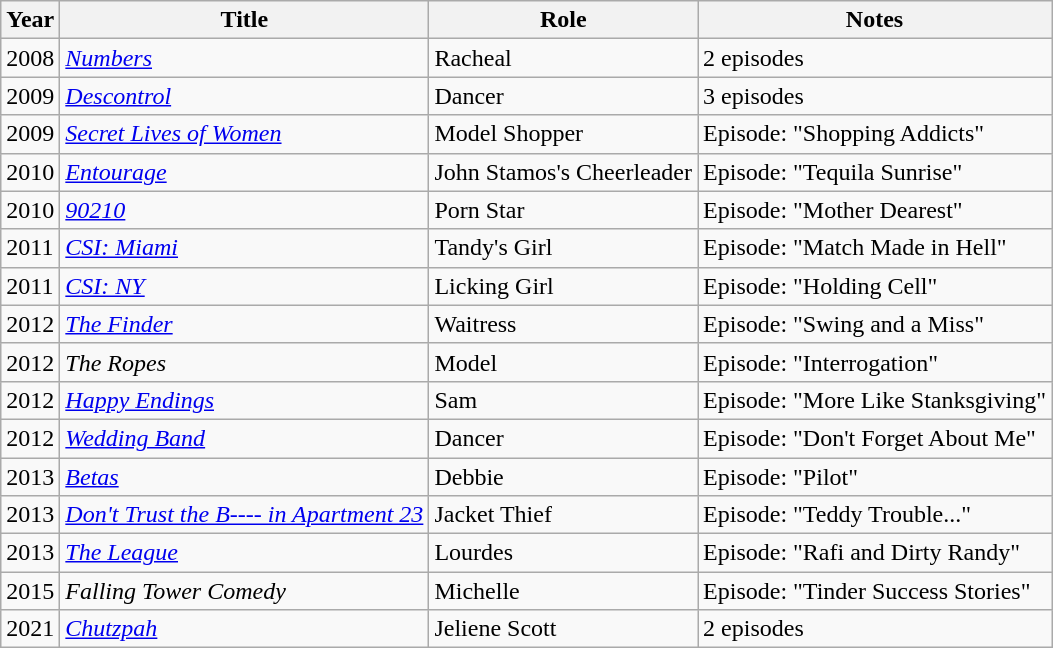<table class="wikitable sortable">
<tr>
<th>Year</th>
<th>Title</th>
<th>Role</th>
<th>Notes</th>
</tr>
<tr>
<td>2008</td>
<td><a href='#'><em>Numbers</em></a></td>
<td>Racheal</td>
<td>2 episodes</td>
</tr>
<tr>
<td>2009</td>
<td><a href='#'><em>Descontrol</em></a></td>
<td>Dancer</td>
<td>3 episodes</td>
</tr>
<tr>
<td>2009</td>
<td><em><a href='#'>Secret Lives of Women</a></em></td>
<td>Model Shopper</td>
<td>Episode: "Shopping Addicts"</td>
</tr>
<tr>
<td>2010</td>
<td><a href='#'><em>Entourage</em></a></td>
<td>John Stamos's Cheerleader</td>
<td>Episode: "Tequila Sunrise"</td>
</tr>
<tr>
<td>2010</td>
<td><a href='#'><em>90210</em></a></td>
<td>Porn Star</td>
<td>Episode: "Mother Dearest"</td>
</tr>
<tr>
<td>2011</td>
<td><em><a href='#'>CSI: Miami</a></em></td>
<td>Tandy's Girl</td>
<td>Episode: "Match Made in Hell"</td>
</tr>
<tr>
<td>2011</td>
<td><em><a href='#'>CSI: NY</a></em></td>
<td>Licking Girl</td>
<td>Episode: "Holding Cell"</td>
</tr>
<tr>
<td>2012</td>
<td><a href='#'><em>The Finder</em></a></td>
<td>Waitress</td>
<td>Episode: "Swing and a Miss"</td>
</tr>
<tr>
<td>2012</td>
<td><em>The Ropes</em></td>
<td>Model</td>
<td>Episode: "Interrogation"</td>
</tr>
<tr>
<td>2012</td>
<td><a href='#'><em>Happy Endings</em></a></td>
<td>Sam</td>
<td>Episode: "More Like Stanksgiving"</td>
</tr>
<tr>
<td>2012</td>
<td><em><a href='#'>Wedding Band</a></em></td>
<td>Dancer</td>
<td>Episode: "Don't Forget About Me"</td>
</tr>
<tr>
<td>2013</td>
<td><em><a href='#'>Betas</a></em></td>
<td>Debbie</td>
<td>Episode: "Pilot"</td>
</tr>
<tr>
<td>2013</td>
<td><em><a href='#'>Don't Trust the B---- in Apartment 23</a></em></td>
<td>Jacket Thief</td>
<td>Episode: "Teddy Trouble..."</td>
</tr>
<tr>
<td>2013</td>
<td><em><a href='#'>The League</a></em></td>
<td>Lourdes</td>
<td>Episode: "Rafi and Dirty Randy"</td>
</tr>
<tr>
<td>2015</td>
<td><em>Falling Tower Comedy</em></td>
<td>Michelle</td>
<td>Episode: "Tinder Success Stories"</td>
</tr>
<tr>
<td>2021</td>
<td><a href='#'><em>Chutzpah</em></a></td>
<td>Jeliene Scott</td>
<td>2 episodes</td>
</tr>
</table>
